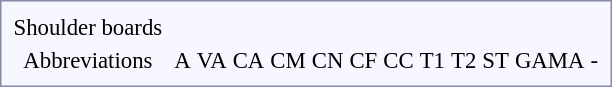<table style="border:1px solid #8888aa; background-color:#f7f8ff; padding:5px; font-size:95%; margin: 0px 12px 12px 0px;">
<tr style="text-align:center;">
<td>Shoulder boards</td>
<td colspan=2 rowspan=2></td>
<td colspan=2></td>
<td colspan=2></td>
<td colspan=2></td>
<td colspan=2></td>
<td colspan=2></td>
<td colspan=2></td>
<td colspan=2></td>
<td colspan=2></td>
<td colspan=2></td>
<td colspan=2></td>
<td colspan=2></td>
<td colspan=12></td>
</tr>
<tr style="text-align:center;">
<td>Abbreviations</td>
<td colspan=2>A</td>
<td colspan=2>VA</td>
<td colspan=2>CA</td>
<td colspan=2>CM</td>
<td colspan=2>CN</td>
<td colspan=2>CF</td>
<td colspan=2>CC</td>
<td colspan=2>T1</td>
<td colspan=2>T2</td>
<td colspan=2>ST</td>
<td colspan=2>GAMA</td>
<td colspan=12>-</td>
</tr>
</table>
